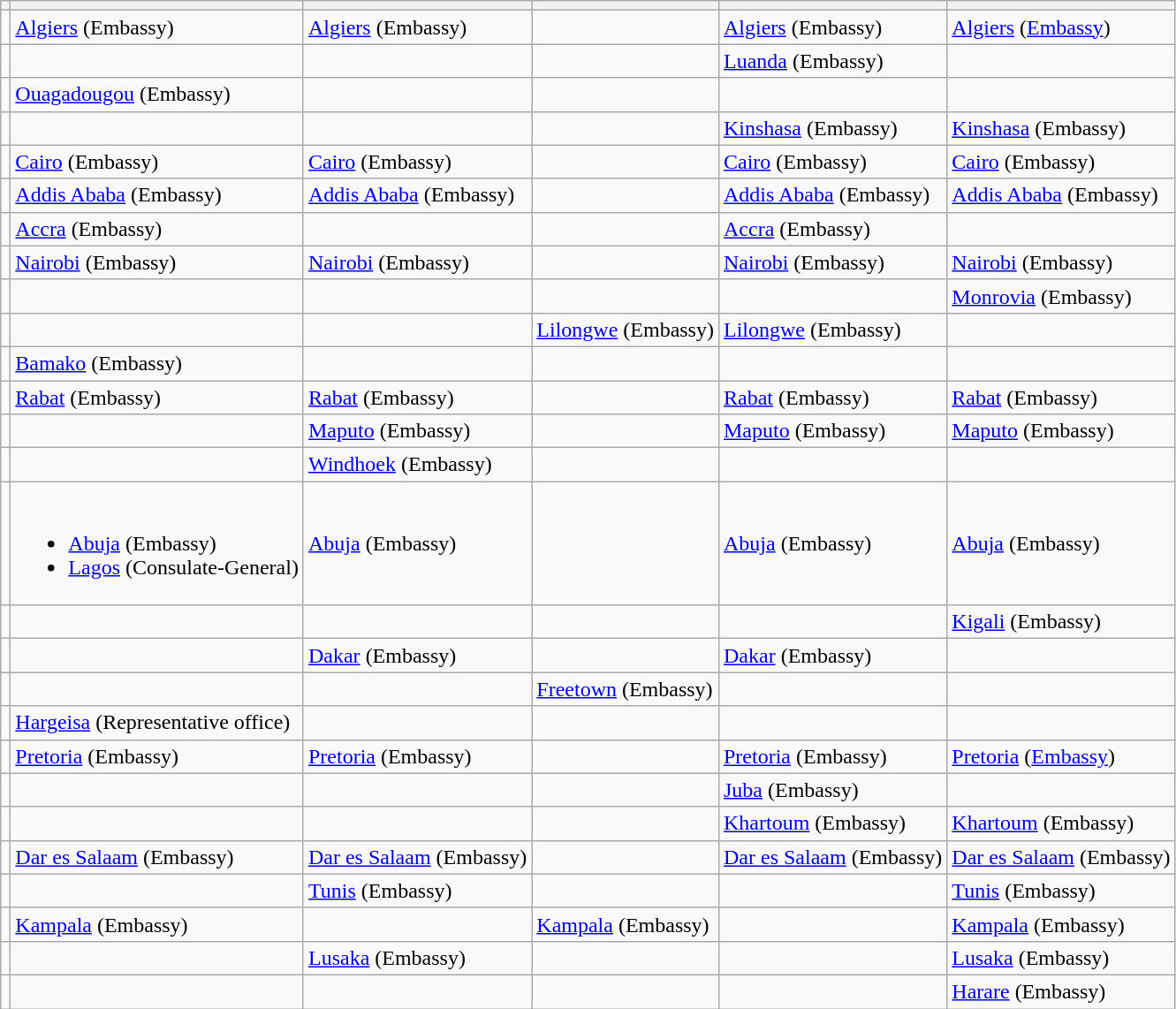<table class="wikitable">
<tr>
<th></th>
<th></th>
<th></th>
<th></th>
<th></th>
<th></th>
</tr>
<tr>
<td></td>
<td><a href='#'>Algiers</a> (Embassy)</td>
<td><a href='#'>Algiers</a> (Embassy)</td>
<td></td>
<td><a href='#'>Algiers</a> (Embassy)</td>
<td><a href='#'>Algiers</a> (<a href='#'>Embassy</a>)</td>
</tr>
<tr>
<td></td>
<td></td>
<td></td>
<td></td>
<td><a href='#'>Luanda</a> (Embassy)</td>
<td></td>
</tr>
<tr>
<td></td>
<td><a href='#'>Ouagadougou</a> (Embassy)</td>
<td></td>
<td></td>
<td></td>
<td></td>
</tr>
<tr>
<td></td>
<td></td>
<td></td>
<td></td>
<td><a href='#'>Kinshasa</a> (Embassy)</td>
<td><a href='#'>Kinshasa</a> (Embassy)</td>
</tr>
<tr>
<td></td>
<td><a href='#'>Cairo</a> (Embassy)</td>
<td><a href='#'>Cairo</a> (Embassy)</td>
<td></td>
<td><a href='#'>Cairo</a> (Embassy)</td>
<td><a href='#'>Cairo</a> (Embassy)</td>
</tr>
<tr>
<td></td>
<td><a href='#'>Addis Ababa</a> (Embassy)</td>
<td><a href='#'>Addis Ababa</a> (Embassy)</td>
<td></td>
<td><a href='#'>Addis Ababa</a> (Embassy)</td>
<td><a href='#'>Addis Ababa</a> (Embassy)</td>
</tr>
<tr>
<td></td>
<td><a href='#'>Accra</a> (Embassy)</td>
<td></td>
<td></td>
<td><a href='#'>Accra</a> (Embassy)</td>
<td></td>
</tr>
<tr>
<td></td>
<td><a href='#'>Nairobi</a> (Embassy)</td>
<td><a href='#'>Nairobi</a> (Embassy)</td>
<td></td>
<td><a href='#'>Nairobi</a> (Embassy)</td>
<td><a href='#'>Nairobi</a> (Embassy)</td>
</tr>
<tr>
<td></td>
<td></td>
<td></td>
<td></td>
<td></td>
<td><a href='#'>Monrovia</a> (Embassy)</td>
</tr>
<tr>
<td></td>
<td></td>
<td></td>
<td><a href='#'>Lilongwe</a> (Embassy)</td>
<td><a href='#'>Lilongwe</a> (Embassy)</td>
<td></td>
</tr>
<tr>
<td></td>
<td><a href='#'>Bamako</a> (Embassy)</td>
<td></td>
<td></td>
<td></td>
<td></td>
</tr>
<tr>
<td></td>
<td><a href='#'>Rabat</a> (Embassy)</td>
<td><a href='#'>Rabat</a> (Embassy)</td>
<td></td>
<td><a href='#'>Rabat</a> (Embassy)</td>
<td><a href='#'>Rabat</a> (Embassy)</td>
</tr>
<tr>
<td></td>
<td></td>
<td><a href='#'>Maputo</a> (Embassy)</td>
<td></td>
<td><a href='#'>Maputo</a> (Embassy)</td>
<td><a href='#'>Maputo</a> (Embassy)</td>
</tr>
<tr>
<td></td>
<td></td>
<td><a href='#'>Windhoek</a> (Embassy)</td>
<td></td>
<td></td>
<td></td>
</tr>
<tr>
<td></td>
<td><br><ul><li><a href='#'>Abuja</a> (Embassy)</li><li><a href='#'>Lagos</a> (Consulate-General)</li></ul></td>
<td><a href='#'>Abuja</a> (Embassy)</td>
<td></td>
<td><a href='#'>Abuja</a> (Embassy)</td>
<td><a href='#'>Abuja</a> (Embassy)</td>
</tr>
<tr>
<td></td>
<td></td>
<td></td>
<td></td>
<td></td>
<td><a href='#'>Kigali</a> (Embassy)</td>
</tr>
<tr>
<td></td>
<td></td>
<td><a href='#'>Dakar</a> (Embassy)</td>
<td></td>
<td><a href='#'>Dakar</a> (Embassy)</td>
<td></td>
</tr>
<tr>
<td></td>
<td></td>
<td></td>
<td><a href='#'>Freetown</a> (Embassy)</td>
<td></td>
<td></td>
</tr>
<tr>
<td></td>
<td><a href='#'>Hargeisa</a> (Representative office)</td>
<td></td>
<td></td>
<td></td>
<td></td>
</tr>
<tr>
<td></td>
<td><a href='#'>Pretoria</a> (Embassy)</td>
<td><a href='#'>Pretoria</a> (Embassy)</td>
<td></td>
<td><a href='#'>Pretoria</a> (Embassy)</td>
<td><a href='#'>Pretoria</a> (<a href='#'>Embassy</a>)</td>
</tr>
<tr>
<td></td>
<td></td>
<td></td>
<td></td>
<td><a href='#'>Juba</a> (Embassy)</td>
<td></td>
</tr>
<tr>
<td></td>
<td></td>
<td></td>
<td></td>
<td><a href='#'>Khartoum</a> (Embassy)</td>
<td><a href='#'>Khartoum</a> (Embassy)</td>
</tr>
<tr>
<td></td>
<td><a href='#'>Dar es Salaam</a> (Embassy)</td>
<td><a href='#'>Dar es Salaam</a> (Embassy)</td>
<td></td>
<td><a href='#'>Dar es Salaam</a> (Embassy)</td>
<td><a href='#'>Dar es Salaam</a> (Embassy)</td>
</tr>
<tr>
<td></td>
<td></td>
<td><a href='#'>Tunis</a> (Embassy)</td>
<td></td>
<td></td>
<td><a href='#'>Tunis</a> (Embassy)</td>
</tr>
<tr>
<td></td>
<td><a href='#'>Kampala</a> (Embassy)</td>
<td></td>
<td><a href='#'>Kampala</a> (Embassy)</td>
<td></td>
<td><a href='#'>Kampala</a> (Embassy)</td>
</tr>
<tr>
<td></td>
<td></td>
<td><a href='#'>Lusaka</a> (Embassy)</td>
<td></td>
<td></td>
<td><a href='#'>Lusaka</a> (Embassy)</td>
</tr>
<tr>
<td></td>
<td></td>
<td></td>
<td></td>
<td></td>
<td><a href='#'>Harare</a> (Embassy)</td>
</tr>
</table>
